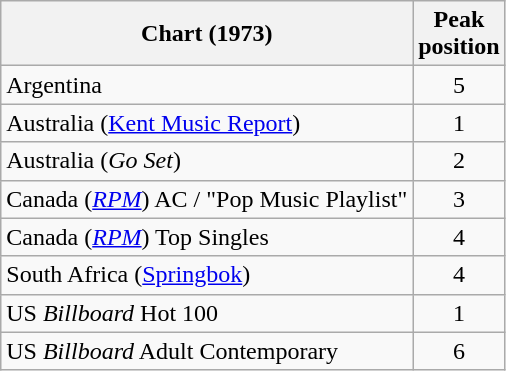<table class="wikitable sortable">
<tr>
<th>Chart (1973)</th>
<th>Peak<br>position</th>
</tr>
<tr>
<td>Argentina</td>
<td align="center">5</td>
</tr>
<tr>
<td>Australia (<a href='#'>Kent Music Report</a>)</td>
<td style="text-align:center;">1</td>
</tr>
<tr>
<td>Australia (<em>Go Set</em>)</td>
<td style="text-align:center;">2</td>
</tr>
<tr>
<td>Canada (<em><a href='#'>RPM</a></em>) AC / "Pop Music Playlist"</td>
<td style="text-align:center;">3</td>
</tr>
<tr>
<td>Canada (<em><a href='#'>RPM</a></em>) Top Singles</td>
<td style="text-align:center;">4</td>
</tr>
<tr>
<td>South Africa (<a href='#'>Springbok</a>)</td>
<td align="center">4</td>
</tr>
<tr>
<td>US <em>Billboard</em> Hot 100</td>
<td style="text-align:center;">1</td>
</tr>
<tr>
<td>US <em>Billboard</em> Adult Contemporary</td>
<td style="text-align:center;">6</td>
</tr>
</table>
